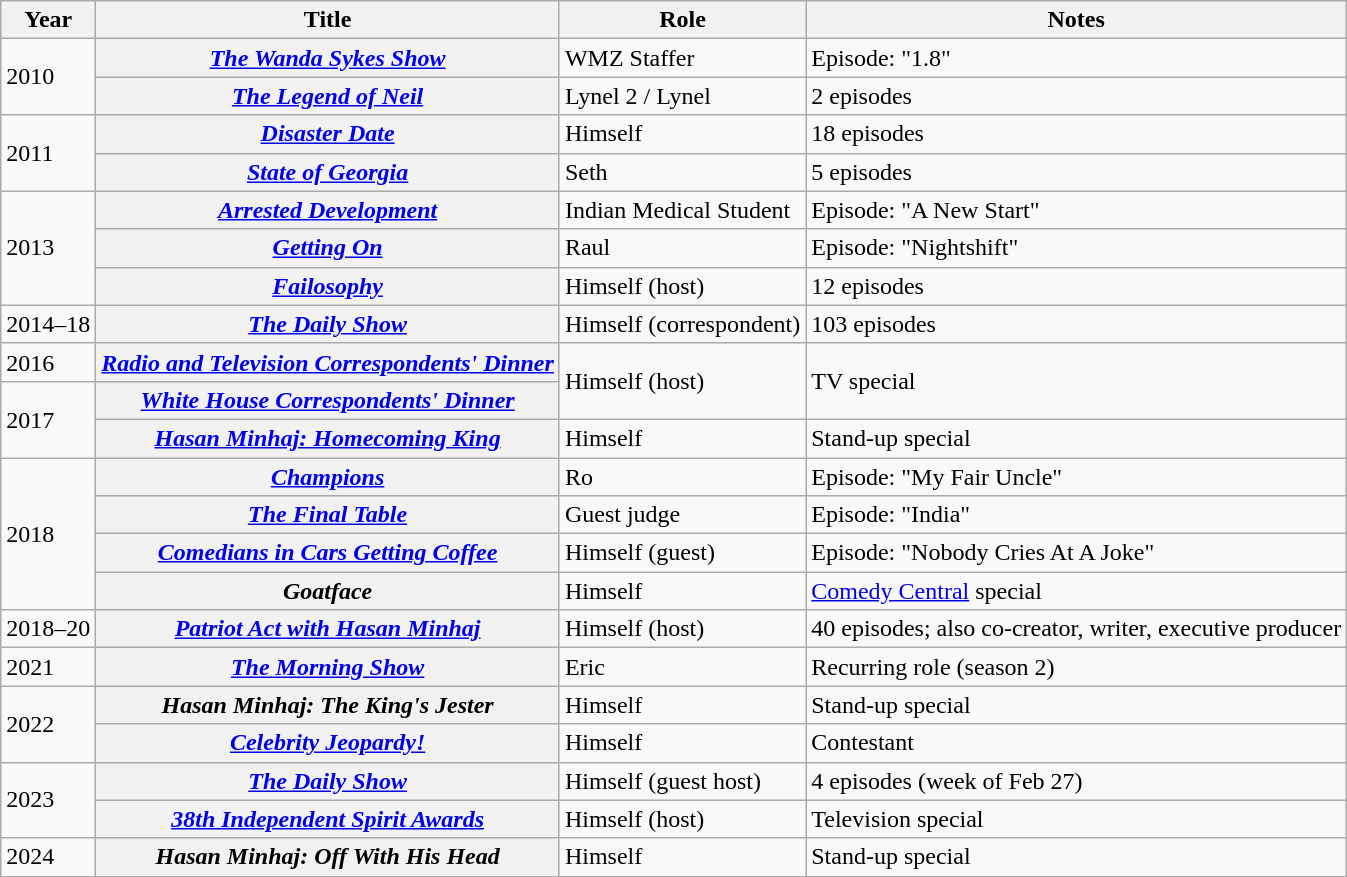<table class="wikitable plainrowheaders sortable" style="margin-right: 0;">
<tr>
<th scope="col">Year</th>
<th scope="col">Title</th>
<th scope="col">Role</th>
<th scope="col" class="unsortable">Notes</th>
</tr>
<tr>
<td rowspan="2">2010</td>
<th scope="row"><em><a href='#'>The Wanda Sykes Show</a></em></th>
<td>WMZ Staffer</td>
<td>Episode: "1.8"</td>
</tr>
<tr>
<th scope="row"><em><a href='#'>The Legend of Neil</a></em></th>
<td>Lynel 2 / Lynel</td>
<td>2 episodes</td>
</tr>
<tr>
<td rowspan="2">2011</td>
<th scope="row"><em><a href='#'>Disaster Date</a></em></th>
<td>Himself</td>
<td>18 episodes</td>
</tr>
<tr>
<th scope="row"><em><a href='#'>State of Georgia</a></em></th>
<td>Seth</td>
<td>5 episodes</td>
</tr>
<tr>
<td rowspan="3">2013</td>
<th scope="row"><em><a href='#'>Arrested Development</a></em></th>
<td>Indian Medical Student</td>
<td>Episode: "A New Start"</td>
</tr>
<tr>
<th scope="row"><em><a href='#'>Getting On</a></em></th>
<td>Raul</td>
<td>Episode: "Nightshift"</td>
</tr>
<tr>
<th scope="row"><em><a href='#'>Failosophy</a></em></th>
<td>Himself (host)</td>
<td>12 episodes</td>
</tr>
<tr>
<td>2014–18</td>
<th scope="row"><em><a href='#'>The Daily Show</a></em></th>
<td>Himself (correspondent)</td>
<td>103 episodes</td>
</tr>
<tr>
<td>2016</td>
<th scope="row"><em><a href='#'>Radio and Television Correspondents' Dinner</a></em></th>
<td rowspan="2">Himself (host)</td>
<td rowspan="2">TV special</td>
</tr>
<tr>
<td rowspan="2">2017</td>
<th scope="row"><em><a href='#'>White House Correspondents' Dinner</a></em></th>
</tr>
<tr>
<th scope="row"><em><a href='#'>Hasan Minhaj: Homecoming King</a></em></th>
<td>Himself</td>
<td>Stand-up special</td>
</tr>
<tr>
<td rowspan="4">2018</td>
<th scope="row"><a href='#'><em>Champions</em></a></th>
<td>Ro</td>
<td>Episode: "My Fair Uncle"</td>
</tr>
<tr>
<th scope="row"><em><a href='#'>The Final Table</a></em></th>
<td>Guest judge</td>
<td>Episode: "India"</td>
</tr>
<tr>
<th scope="row"><em><a href='#'>Comedians in Cars Getting Coffee</a></em></th>
<td>Himself (guest)</td>
<td>Episode: "Nobody Cries At A Joke"</td>
</tr>
<tr>
<th scope="row"><em>Goatface</em></th>
<td>Himself</td>
<td><a href='#'>Comedy Central</a> special</td>
</tr>
<tr>
<td>2018–20</td>
<th scope="row"><em><a href='#'>Patriot Act with Hasan Minhaj</a></em></th>
<td>Himself (host)</td>
<td>40 episodes; also co-creator, writer, executive producer</td>
</tr>
<tr>
<td>2021</td>
<th scope="row"><em><a href='#'>The Morning Show</a></em></th>
<td>Eric</td>
<td>Recurring role (season 2)</td>
</tr>
<tr>
<td rowspan="2">2022</td>
<th scope="row"><em>Hasan Minhaj: The King's Jester</em></th>
<td>Himself</td>
<td>Stand-up special</td>
</tr>
<tr>
<th scope="row"><em><a href='#'>Celebrity Jeopardy!</a></em></th>
<td>Himself</td>
<td>Contestant</td>
</tr>
<tr>
<td rowspan="2">2023</td>
<th scope="row"><em><a href='#'>The Daily Show</a></em></th>
<td>Himself (guest host)</td>
<td>4 episodes (week of Feb 27)</td>
</tr>
<tr>
<th scope="row"><em><a href='#'>38th Independent Spirit Awards</a></em></th>
<td>Himself (host)</td>
<td>Television special</td>
</tr>
<tr>
<td>2024</td>
<th scope="row"><em>Hasan Minhaj: Off With His Head</em></th>
<td>Himself</td>
<td>Stand-up special</td>
</tr>
</table>
